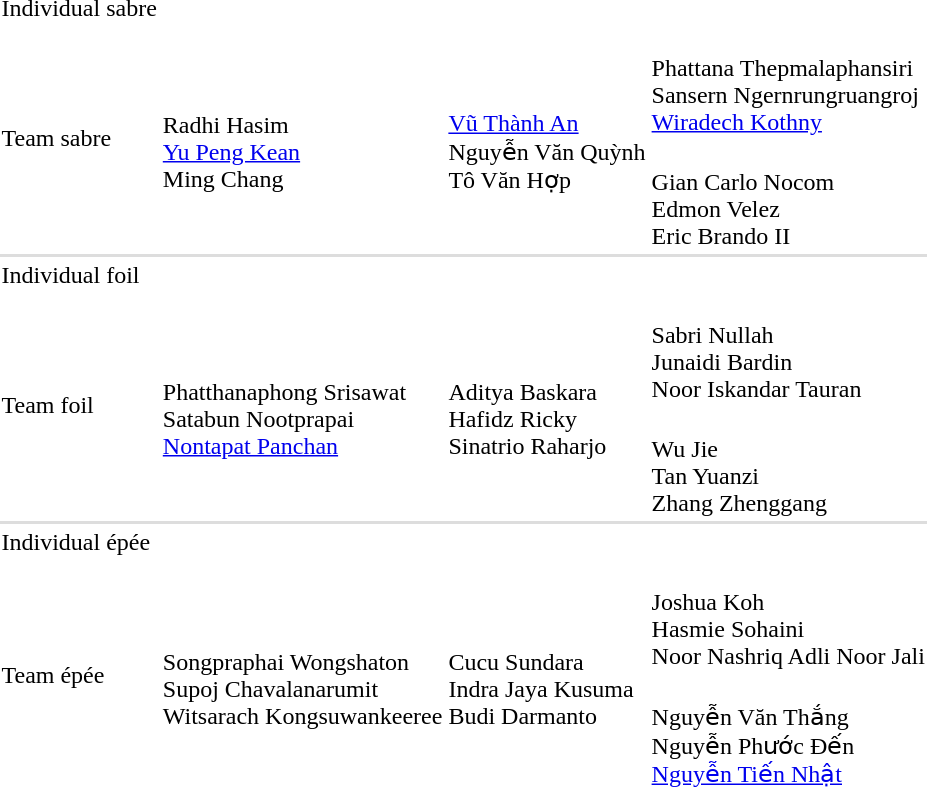<table>
<tr>
<td rowspan=2>Individual sabre</td>
<td rowspan=2></td>
<td rowspan=2></td>
<td></td>
</tr>
<tr>
<td></td>
</tr>
<tr>
<td rowspan=2>Team sabre</td>
<td rowspan=2><br>Radhi Hasim<br><a href='#'>Yu Peng Kean</a><br>Ming Chang</td>
<td rowspan=2> <br><a href='#'>Vũ Thành An</a><br>Nguyễn Văn Quỳnh<br>Tô Văn Hợp</td>
<td nowrap=true><br>Phattana Thepmalaphansiri<br>Sansern Ngernrungruangroj<br><a href='#'>Wiradech Kothny</a></td>
</tr>
<tr>
<td><br>Gian Carlo Nocom<br>Edmon Velez<br>Eric Brando II</td>
</tr>
<tr bgcolor=#DDDDDD>
<td colspan=4></td>
</tr>
<tr>
<td rowspan=2>Individual foil</td>
<td rowspan=2></td>
<td rowspan=2 nowrap=true></td>
<td></td>
</tr>
<tr>
<td></td>
</tr>
<tr>
<td rowspan=2>Team foil</td>
<td rowspan=2><br>Phatthanaphong Srisawat<br>Satabun Nootprapai<br><a href='#'>Nontapat Panchan</a></td>
<td rowspan=2><br>Aditya Baskara<br>Hafidz Ricky<br>Sinatrio Raharjo</td>
<td><br>Sabri Nullah<br>Junaidi Bardin<br>Noor Iskandar Tauran</td>
</tr>
<tr>
<td><br>Wu Jie<br>Tan Yuanzi<br>Zhang Zhenggang</td>
</tr>
<tr bgcolor=#DDDDDD>
<td colspan=4></td>
</tr>
<tr>
<td rowspan=2>Individual épée</td>
<td rowspan=2></td>
<td rowspan=2></td>
<td></td>
</tr>
<tr>
<td></td>
</tr>
<tr>
<td rowspan=2>Team épée</td>
<td nowrap=true rowspan=2><br>Songpraphai Wongshaton<br>Supoj Chavalanarumit<br>Witsarach Kongsuwankeeree</td>
<td rowspan=2><br>Cucu Sundara<br>Indra Jaya Kusuma<br>Budi Darmanto</td>
<td><br>Joshua Koh<br>Hasmie Sohaini<br>Noor Nashriq Adli Noor Jali</td>
</tr>
<tr>
<td><br>Nguyễn Văn Thắng<br>Nguyễn Phước Đến<br><a href='#'>Nguyễn Tiến Nhật</a></td>
</tr>
</table>
